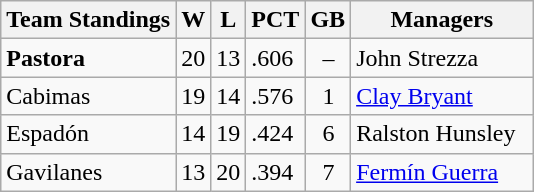<table class="wikitable">
<tr>
<th>Team Standings</th>
<th>W</th>
<th>L</th>
<th>PCT</th>
<th>GB</th>
<th>Managers</th>
</tr>
<tr>
<td><strong>Pastora</strong></td>
<td>20</td>
<td>13</td>
<td>.606</td>
<td>  –</td>
<td>John Strezza</td>
</tr>
<tr>
<td>Cabimas</td>
<td>19</td>
<td>14</td>
<td>.576</td>
<td>  1</td>
<td><a href='#'>Clay Bryant</a></td>
</tr>
<tr>
<td>Espadón</td>
<td>14</td>
<td>19</td>
<td>.424</td>
<td>  6</td>
<td>Ralston Hunsley  </td>
</tr>
<tr>
<td>Gavilanes</td>
<td>13</td>
<td>20</td>
<td>.394</td>
<td>  7</td>
<td><a href='#'>Fermín Guerra</a></td>
</tr>
</table>
